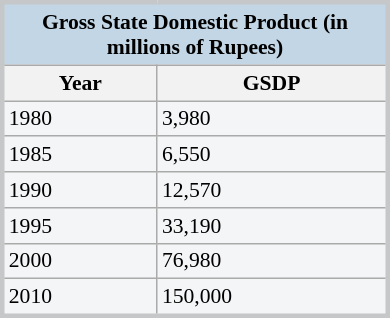<table class="wikitable" style="float:right; width:260px; margin:0 0 1em 1em; background:#f4f5f6; border:#c6c7c8 solid; font-size:90%;">
<tr>
<td colspan="2" style="background:#c2d6e5; text-align:center;"><strong>Gross State Domestic Product (in millions of Rupees)</strong></td>
</tr>
<tr>
<th>Year</th>
<th>GSDP</th>
</tr>
<tr>
<td>1980</td>
<td>3,980</td>
</tr>
<tr>
<td>1985</td>
<td>6,550</td>
</tr>
<tr>
<td>1990</td>
<td>12,570</td>
</tr>
<tr>
<td>1995</td>
<td>33,190</td>
</tr>
<tr>
<td>2000</td>
<td>76,980</td>
</tr>
<tr>
<td>2010</td>
<td>150,000</td>
</tr>
</table>
